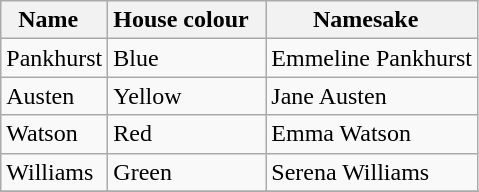<table class="wikitable" style="width:auto;">
<tr>
<th width="*"><strong>Name</strong>  </th>
<th width="*"><strong>House colour</strong>  </th>
<th width="*"><strong>Namesake</strong>  </th>
</tr>
<tr>
<td>Pankhurst</td>
<td>Blue</td>
<td>Emmeline Pankhurst</td>
</tr>
<tr>
<td>Austen</td>
<td>Yellow</td>
<td>Jane Austen</td>
</tr>
<tr>
<td>Watson</td>
<td>Red</td>
<td>Emma Watson</td>
</tr>
<tr>
<td>Williams</td>
<td>Green</td>
<td>Serena Williams</td>
</tr>
<tr>
</tr>
</table>
